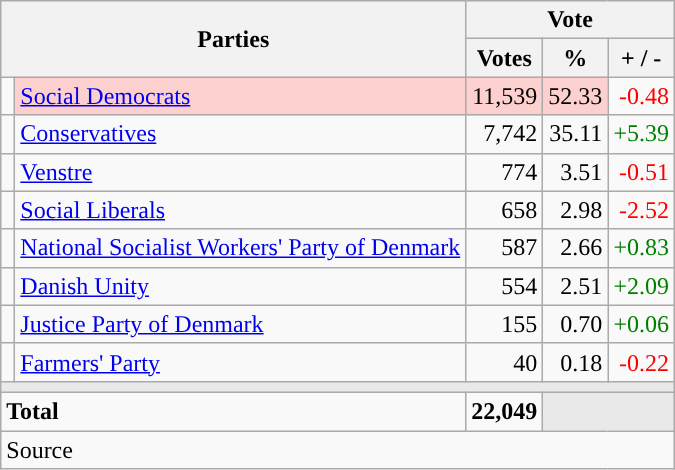<table class="wikitable" style="text-align:right;">
<tr>
<th style="text-align:centre;" rowspan="2" colspan="2" width="225">Parties</th>
<th colspan="3">Vote</th>
</tr>
<tr>
<th width="15">Votes</th>
<th width="15">%</th>
<th width="15">+ / -</th>
</tr>
<tr>
<td width="2" style="color:inherit;background:"></td>
<td bgcolor=#fbd0ce  align="left"><a href='#'>Social Democrats</a></td>
<td bgcolor=#fbd0ce>11,539</td>
<td bgcolor=#fbd0ce>52.33</td>
<td style=color:red;>-0.48</td>
</tr>
<tr>
<td width="2" style="color:inherit;background:"></td>
<td align="left"><a href='#'>Conservatives</a></td>
<td>7,742</td>
<td>35.11</td>
<td style=color:green;>+5.39</td>
</tr>
<tr>
<td width="2" style="color:inherit;background:"></td>
<td align="left"><a href='#'>Venstre</a></td>
<td>774</td>
<td>3.51</td>
<td style=color:red;>-0.51</td>
</tr>
<tr>
<td width="2" style="color:inherit;background:"></td>
<td align="left"><a href='#'>Social Liberals</a></td>
<td>658</td>
<td>2.98</td>
<td style=color:red;>-2.52</td>
</tr>
<tr>
<td width="2" style="color:inherit;background:"></td>
<td align="left"><a href='#'>National Socialist Workers' Party of Denmark</a></td>
<td>587</td>
<td>2.66</td>
<td style=color:green;>+0.83</td>
</tr>
<tr>
<td width="2" style="color:inherit;background:"></td>
<td align="left"><a href='#'>Danish Unity</a></td>
<td>554</td>
<td>2.51</td>
<td style=color:green;>+2.09</td>
</tr>
<tr>
<td width="2" style="color:inherit;background:"></td>
<td align="left"><a href='#'>Justice Party of Denmark</a></td>
<td>155</td>
<td>0.70</td>
<td style=color:green;>+0.06</td>
</tr>
<tr>
<td width="2" style="color:inherit;background:"></td>
<td align="left"><a href='#'>Farmers' Party</a></td>
<td>40</td>
<td>0.18</td>
<td style=color:red;>-0.22</td>
</tr>
<tr>
<td colspan="7" bgcolor="#E9E9E9"></td>
</tr>
<tr>
<td align="left" colspan="2"><strong>Total</strong></td>
<td><strong>22,049</strong></td>
<td bgcolor="#E9E9E9" colspan="2"></td>
</tr>
<tr>
<td align="left" colspan="6">Source</td>
</tr>
</table>
